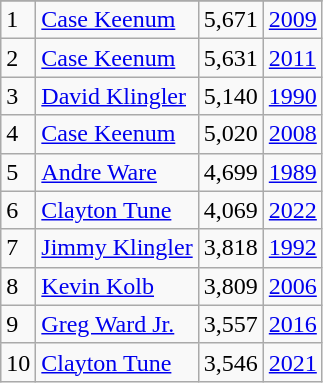<table class="wikitable">
<tr>
</tr>
<tr>
<td>1</td>
<td><a href='#'>Case Keenum</a></td>
<td>5,671</td>
<td><a href='#'>2009</a></td>
</tr>
<tr>
<td>2</td>
<td><a href='#'>Case Keenum</a></td>
<td>5,631</td>
<td><a href='#'>2011</a></td>
</tr>
<tr>
<td>3</td>
<td><a href='#'>David Klingler</a></td>
<td>5,140</td>
<td><a href='#'>1990</a></td>
</tr>
<tr>
<td>4</td>
<td><a href='#'>Case Keenum</a></td>
<td>5,020</td>
<td><a href='#'>2008</a></td>
</tr>
<tr>
<td>5</td>
<td><a href='#'>Andre Ware</a></td>
<td>4,699</td>
<td><a href='#'>1989</a></td>
</tr>
<tr>
<td>6</td>
<td><a href='#'>Clayton Tune</a></td>
<td>4,069</td>
<td><a href='#'>2022</a></td>
</tr>
<tr>
<td>7</td>
<td><a href='#'>Jimmy Klingler</a></td>
<td>3,818</td>
<td><a href='#'>1992</a></td>
</tr>
<tr>
<td>8</td>
<td><a href='#'>Kevin Kolb</a></td>
<td>3,809</td>
<td><a href='#'>2006</a></td>
</tr>
<tr>
<td>9</td>
<td><a href='#'>Greg Ward Jr.</a></td>
<td>3,557</td>
<td><a href='#'>2016</a></td>
</tr>
<tr>
<td>10</td>
<td><a href='#'>Clayton Tune</a></td>
<td>3,546</td>
<td><a href='#'>2021</a></td>
</tr>
</table>
